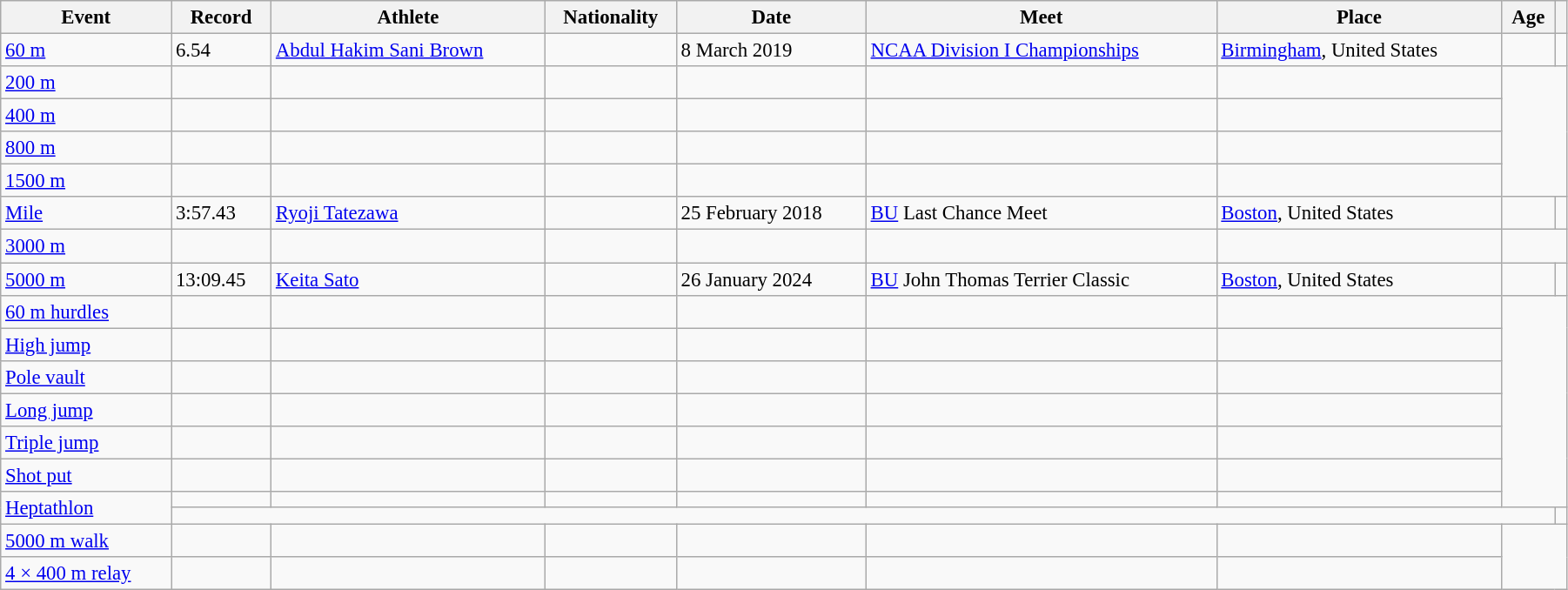<table class="wikitable" style="font-size:95%; width: 95%;">
<tr>
<th>Event</th>
<th>Record</th>
<th>Athlete</th>
<th>Nationality</th>
<th>Date</th>
<th>Meet</th>
<th>Place</th>
<th>Age</th>
<th></th>
</tr>
<tr>
<td><a href='#'>60 m</a></td>
<td>6.54</td>
<td><a href='#'>Abdul Hakim Sani Brown</a></td>
<td></td>
<td>8 March 2019</td>
<td><a href='#'>NCAA Division I Championships</a></td>
<td><a href='#'>Birmingham</a>, United States</td>
<td></td>
<td></td>
</tr>
<tr>
<td><a href='#'>200 m</a></td>
<td></td>
<td></td>
<td></td>
<td></td>
<td></td>
<td></td>
</tr>
<tr>
<td><a href='#'>400 m</a></td>
<td></td>
<td></td>
<td></td>
<td></td>
<td></td>
<td></td>
</tr>
<tr>
<td><a href='#'>800 m</a></td>
<td></td>
<td></td>
<td></td>
<td></td>
<td></td>
<td></td>
</tr>
<tr>
<td><a href='#'>1500 m</a></td>
<td></td>
<td></td>
<td></td>
<td></td>
<td></td>
<td></td>
</tr>
<tr>
<td><a href='#'>Mile</a></td>
<td>3:57.43</td>
<td><a href='#'>Ryoji Tatezawa</a></td>
<td></td>
<td>25 February 2018</td>
<td><a href='#'>BU</a> Last Chance Meet</td>
<td><a href='#'>Boston</a>, United States</td>
<td></td>
<td></td>
</tr>
<tr>
<td><a href='#'>3000 m</a></td>
<td></td>
<td></td>
<td></td>
<td></td>
<td></td>
<td></td>
</tr>
<tr>
<td><a href='#'>5000 m</a></td>
<td>13:09.45</td>
<td><a href='#'>Keita Sato</a></td>
<td></td>
<td>26 January 2024</td>
<td><a href='#'>BU</a> John Thomas Terrier Classic</td>
<td><a href='#'>Boston</a>, United States</td>
<td></td>
<td></td>
</tr>
<tr>
<td><a href='#'>60 m hurdles</a></td>
<td></td>
<td></td>
<td></td>
<td></td>
<td></td>
<td></td>
</tr>
<tr>
<td><a href='#'>High jump</a></td>
<td></td>
<td></td>
<td></td>
<td></td>
<td></td>
<td></td>
</tr>
<tr>
<td><a href='#'>Pole vault</a></td>
<td></td>
<td></td>
<td></td>
<td></td>
<td></td>
<td></td>
</tr>
<tr>
<td><a href='#'>Long jump</a></td>
<td></td>
<td></td>
<td></td>
<td></td>
<td></td>
<td></td>
</tr>
<tr>
<td><a href='#'>Triple jump</a></td>
<td></td>
<td></td>
<td></td>
<td></td>
<td></td>
<td></td>
</tr>
<tr>
<td><a href='#'>Shot put</a></td>
<td></td>
<td></td>
<td></td>
<td></td>
<td></td>
<td></td>
</tr>
<tr>
<td rowspan=2><a href='#'>Heptathlon</a></td>
<td></td>
<td></td>
<td></td>
<td></td>
<td></td>
<td></td>
</tr>
<tr>
<td colspan=7></td>
<td></td>
</tr>
<tr>
<td><a href='#'>5000 m walk</a></td>
<td></td>
<td></td>
<td></td>
<td></td>
<td></td>
<td></td>
</tr>
<tr>
<td><a href='#'>4 × 400 m relay</a></td>
<td></td>
<td></td>
<td></td>
<td></td>
<td></td>
<td></td>
</tr>
</table>
